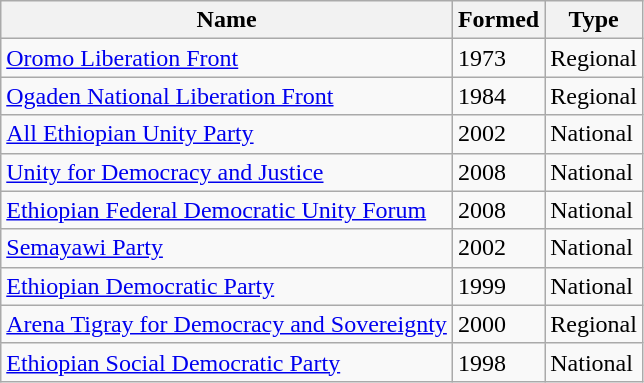<table class="wikitable">
<tr>
<th>Name</th>
<th>Formed</th>
<th>Type</th>
</tr>
<tr>
<td><a href='#'>Oromo Liberation Front</a></td>
<td>1973</td>
<td>Regional</td>
</tr>
<tr>
<td><a href='#'>Ogaden National Liberation Front</a></td>
<td>1984</td>
<td>Regional</td>
</tr>
<tr>
<td><a href='#'>All Ethiopian Unity Party</a></td>
<td>2002</td>
<td>National</td>
</tr>
<tr>
<td><a href='#'>Unity for Democracy and Justice</a></td>
<td>2008</td>
<td>National</td>
</tr>
<tr>
<td><a href='#'>Ethiopian Federal Democratic Unity Forum</a></td>
<td>2008</td>
<td>National</td>
</tr>
<tr>
<td><a href='#'>Semayawi Party</a></td>
<td>2002</td>
<td>National</td>
</tr>
<tr>
<td><a href='#'>Ethiopian Democratic Party</a></td>
<td>1999</td>
<td>National</td>
</tr>
<tr>
<td><a href='#'>Arena Tigray for Democracy and Sovereignty</a></td>
<td>2000</td>
<td>Regional</td>
</tr>
<tr>
<td><a href='#'>Ethiopian Social Democratic Party</a></td>
<td>1998</td>
<td>National</td>
</tr>
</table>
